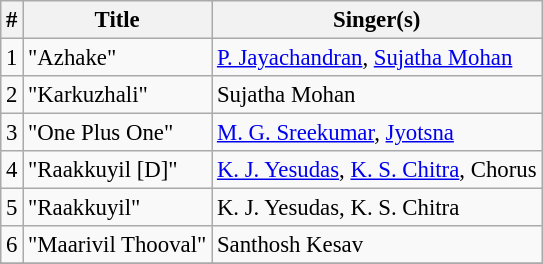<table class="wikitable" style="font-size:95%;">
<tr>
<th>#</th>
<th>Title</th>
<th>Singer(s)</th>
</tr>
<tr>
<td>1</td>
<td>"Azhake"</td>
<td><a href='#'>P. Jayachandran</a>, <a href='#'>Sujatha Mohan</a></td>
</tr>
<tr>
<td>2</td>
<td>"Karkuzhali"</td>
<td>Sujatha Mohan</td>
</tr>
<tr>
<td>3</td>
<td>"One Plus One"</td>
<td><a href='#'>M. G. Sreekumar</a>, <a href='#'>Jyotsna</a></td>
</tr>
<tr>
<td>4</td>
<td>"Raakkuyil [D]"</td>
<td><a href='#'>K. J. Yesudas</a>, <a href='#'>K. S. Chitra</a>, Chorus</td>
</tr>
<tr>
<td>5</td>
<td>"Raakkuyil"</td>
<td>K. J. Yesudas, K. S. Chitra</td>
</tr>
<tr>
<td>6</td>
<td>"Maarivil Thooval"</td>
<td>Santhosh Kesav</td>
</tr>
<tr>
</tr>
</table>
